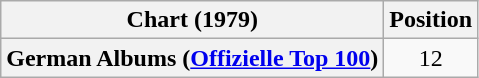<table class="wikitable sortable plainrowheaders" style="text-align:center">
<tr>
<th scope="col">Chart (1979)</th>
<th scope="col">Position</th>
</tr>
<tr>
<th scope="row">German Albums (<a href='#'>Offizielle Top 100</a>)</th>
<td>12</td>
</tr>
</table>
